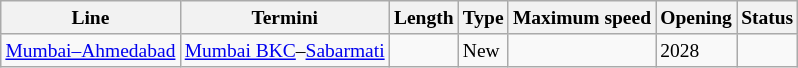<table class="wikitable static-row-numbers static-row-header-hash"style="font-size:small;">
<tr>
<th>Line</th>
<th>Termini</th>
<th data-sort-type="number">Length</th>
<th>Type</th>
<th>Maximum speed</th>
<th>Opening</th>
<th>Status</th>
</tr>
<tr>
<td><a href='#'>Mumbai–Ahmedabad</a></td>
<td><a href='#'>Mumbai BKC</a>–<a href='#'>Sabarmati</a></td>
<td></td>
<td>New</td>
<td></td>
<td>2028</td>
<td></td>
</tr>
</table>
